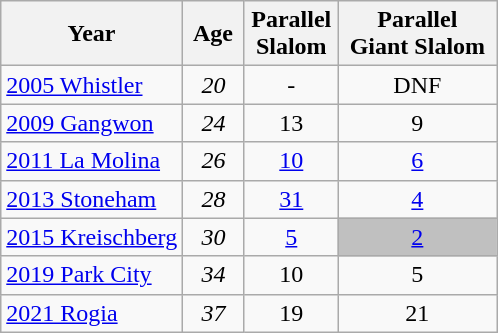<table class=wikitable style="text-align:center">
<tr>
<th>  Year  </th>
<th> Age </th>
<th>Parallel<br> Slalom </th>
<th>Parallel<br> Giant Slalom </th>
</tr>
<tr>
<td align=left> <a href='#'>2005 Whistler</a></td>
<td><em>20</em></td>
<td>-</td>
<td>DNF</td>
</tr>
<tr>
<td align=left> <a href='#'>2009 Gangwon</a></td>
<td><em>24</em></td>
<td>13</td>
<td>9</td>
</tr>
<tr>
<td align=left> <a href='#'>2011 La Molina</a></td>
<td><em>26</em></td>
<td><a href='#'>10</a></td>
<td><a href='#'>6</a></td>
</tr>
<tr>
<td align=left> <a href='#'>2013 Stoneham</a></td>
<td><em>28</em></td>
<td><a href='#'>31</a></td>
<td><a href='#'>4</a></td>
</tr>
<tr>
<td align=left> <a href='#'>2015 Kreischberg</a></td>
<td><em>30</em></td>
<td><a href='#'>5</a></td>
<td bgcolor="silver"><a href='#'>2</a></td>
</tr>
<tr>
<td align=left> <a href='#'>2019 Park City</a></td>
<td><em>34</em></td>
<td>10</td>
<td>5</td>
</tr>
<tr>
<td align=left> <a href='#'>2021 Rogia</a></td>
<td><em>37</em></td>
<td>19</td>
<td>21</td>
</tr>
</table>
